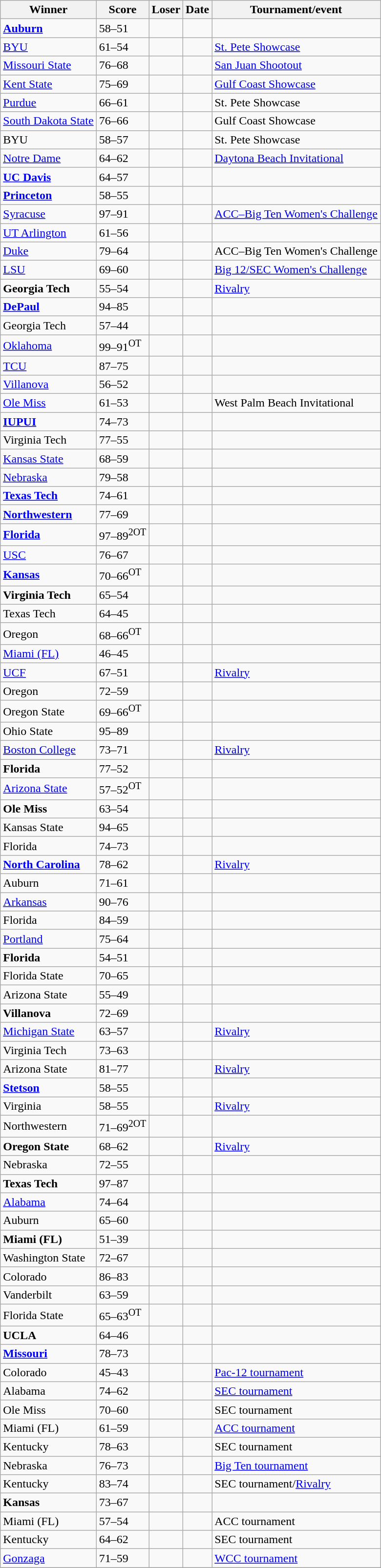<table class="wikitable sortable ”wikitable" sortable”>
<tr>
<th>Winner</th>
<th>Score</th>
<th>Loser</th>
<th>Date</th>
<th>Tournament/event</th>
</tr>
<tr>
<td><strong><a href='#'>Auburn</a></strong></td>
<td>58–51</td>
<td></td>
<td></td>
<td></td>
</tr>
<tr>
<td><a href='#'>BYU</a></td>
<td>61–54</td>
<td></td>
<td></td>
<td><a href='#'>St. Pete Showcase</a></td>
</tr>
<tr>
<td><a href='#'>Missouri State</a></td>
<td>76–68</td>
<td></td>
<td></td>
<td><a href='#'>San Juan Shootout</a></td>
</tr>
<tr>
<td><a href='#'>Kent State</a></td>
<td>75–69</td>
<td></td>
<td></td>
<td><a href='#'>Gulf Coast Showcase</a></td>
</tr>
<tr>
<td><a href='#'>Purdue</a></td>
<td>66–61</td>
<td></td>
<td></td>
<td>St. Pete Showcase</td>
</tr>
<tr>
<td><a href='#'>South Dakota State</a></td>
<td>76–66</td>
<td></td>
<td></td>
<td>Gulf Coast Showcase</td>
</tr>
<tr>
<td>BYU</td>
<td>58–57</td>
<td></td>
<td></td>
<td>St. Pete Showcase</td>
</tr>
<tr>
<td><a href='#'>Notre Dame</a></td>
<td>64–62</td>
<td></td>
<td></td>
<td><a href='#'>Daytona Beach Invitational</a></td>
</tr>
<tr>
<td><strong><a href='#'>UC Davis</a></strong></td>
<td>64–57</td>
<td></td>
<td></td>
<td></td>
</tr>
<tr>
<td><strong><a href='#'>Princeton</a></strong></td>
<td>58–55</td>
<td></td>
<td></td>
<td></td>
</tr>
<tr>
<td><a href='#'>Syracuse</a></td>
<td>97–91</td>
<td></td>
<td></td>
<td><a href='#'>ACC–Big Ten Women's Challenge</a></td>
</tr>
<tr>
<td><a href='#'>UT Arlington</a></td>
<td>61–56</td>
<td></td>
<td></td>
<td></td>
</tr>
<tr>
<td><a href='#'>Duke</a></td>
<td>79–64</td>
<td></td>
<td></td>
<td>ACC–Big Ten Women's Challenge</td>
</tr>
<tr>
<td><a href='#'>LSU</a></td>
<td>69–60</td>
<td></td>
<td></td>
<td><a href='#'>Big 12/SEC Women's Challenge</a></td>
</tr>
<tr>
<td><strong>Georgia Tech</strong></td>
<td>55–54</td>
<td></td>
<td></td>
<td><a href='#'>Rivalry</a></td>
</tr>
<tr>
<td><strong><a href='#'>DePaul</a></strong></td>
<td>94–85</td>
<td></td>
<td></td>
<td></td>
</tr>
<tr>
<td>Georgia Tech</td>
<td>57–44</td>
<td></td>
<td></td>
<td></td>
</tr>
<tr>
<td><a href='#'>Oklahoma</a></td>
<td>99–91<sup>OT</sup></td>
<td></td>
<td></td>
<td></td>
</tr>
<tr>
<td><a href='#'>TCU</a></td>
<td>87–75</td>
<td></td>
<td></td>
<td></td>
</tr>
<tr>
<td><a href='#'>Villanova</a></td>
<td>56–52</td>
<td></td>
<td></td>
<td></td>
</tr>
<tr>
<td><a href='#'>Ole Miss</a></td>
<td>61–53</td>
<td></td>
<td></td>
<td>West Palm Beach Invitational</td>
</tr>
<tr>
<td><strong><a href='#'>IUPUI</a></strong></td>
<td>74–73</td>
<td></td>
<td></td>
<td></td>
</tr>
<tr>
<td>Virginia Tech</td>
<td>77–55</td>
<td></td>
<td></td>
<td></td>
</tr>
<tr>
<td><a href='#'>Kansas State</a></td>
<td>68–59</td>
<td></td>
<td></td>
<td></td>
</tr>
<tr>
<td><a href='#'>Nebraska</a></td>
<td>79–58</td>
<td></td>
<td></td>
<td></td>
</tr>
<tr>
<td><strong><a href='#'>Texas Tech</a></strong></td>
<td>74–61</td>
<td></td>
<td></td>
<td></td>
</tr>
<tr>
<td><strong><a href='#'>Northwestern</a></strong></td>
<td>77–69</td>
<td></td>
<td></td>
<td></td>
</tr>
<tr>
<td><strong><a href='#'>Florida</a></strong></td>
<td>97–89<sup>2OT</sup></td>
<td></td>
<td></td>
<td></td>
</tr>
<tr>
<td><a href='#'>USC</a></td>
<td>76–67</td>
<td></td>
<td></td>
<td></td>
</tr>
<tr>
<td><strong><a href='#'>Kansas</a></strong></td>
<td>70–66<sup>OT</sup></td>
<td></td>
<td></td>
<td></td>
</tr>
<tr>
<td><strong>Virginia Tech</strong></td>
<td>65–54</td>
<td></td>
<td></td>
<td></td>
</tr>
<tr>
<td>Texas Tech</td>
<td>64–45</td>
<td></td>
<td></td>
<td></td>
</tr>
<tr>
<td>Oregon</td>
<td>68–66<sup>OT</sup></td>
<td></td>
<td></td>
<td></td>
</tr>
<tr>
<td><a href='#'>Miami (FL)</a></td>
<td>46–45</td>
<td></td>
<td></td>
<td></td>
</tr>
<tr>
<td><a href='#'>UCF</a></td>
<td>67–51</td>
<td></td>
<td></td>
<td><a href='#'>Rivalry</a></td>
</tr>
<tr>
<td>Oregon</td>
<td>72–59</td>
<td></td>
<td></td>
<td></td>
</tr>
<tr>
<td>Oregon State</td>
<td>69–66<sup>OT</sup></td>
<td></td>
<td></td>
<td></td>
</tr>
<tr>
<td>Ohio State</td>
<td>95–89</td>
<td></td>
<td></td>
<td></td>
</tr>
<tr>
<td><a href='#'>Boston College</a></td>
<td>73–71</td>
<td></td>
<td></td>
<td><a href='#'>Rivalry</a></td>
</tr>
<tr>
<td><strong>Florida</strong></td>
<td>77–52</td>
<td></td>
<td></td>
<td></td>
</tr>
<tr>
<td><a href='#'>Arizona State</a></td>
<td>57–52<sup>OT</sup></td>
<td></td>
<td></td>
<td></td>
</tr>
<tr>
<td><strong>Ole Miss</strong></td>
<td>63–54</td>
<td></td>
<td></td>
<td></td>
</tr>
<tr>
<td>Kansas State</td>
<td>94–65</td>
<td></td>
<td></td>
<td></td>
</tr>
<tr>
<td>Florida</td>
<td>74–73</td>
<td></td>
<td></td>
<td></td>
</tr>
<tr>
<td><strong><a href='#'>North Carolina</a></strong></td>
<td>78–62</td>
<td></td>
<td></td>
<td><a href='#'>Rivalry</a></td>
</tr>
<tr>
<td>Auburn</td>
<td>71–61</td>
<td></td>
<td></td>
<td></td>
</tr>
<tr>
<td><a href='#'>Arkansas</a></td>
<td>90–76</td>
<td></td>
<td></td>
<td></td>
</tr>
<tr>
<td>Florida</td>
<td>84–59</td>
<td></td>
<td></td>
<td></td>
</tr>
<tr>
<td><a href='#'>Portland</a></td>
<td>75–64</td>
<td></td>
<td></td>
<td></td>
</tr>
<tr>
<td><strong>Florida</strong></td>
<td>54–51</td>
<td></td>
<td></td>
<td></td>
</tr>
<tr>
<td>Florida State</td>
<td>70–65</td>
<td></td>
<td></td>
<td></td>
</tr>
<tr>
<td>Arizona State</td>
<td>55–49</td>
<td></td>
<td></td>
<td></td>
</tr>
<tr>
<td><strong>Villanova</strong></td>
<td>72–69</td>
<td></td>
<td></td>
<td></td>
</tr>
<tr>
<td><a href='#'>Michigan State</a></td>
<td>63–57</td>
<td></td>
<td></td>
<td><a href='#'>Rivalry</a></td>
</tr>
<tr>
<td>Virginia Tech</td>
<td>73–63</td>
<td></td>
<td></td>
<td></td>
</tr>
<tr>
<td>Arizona State</td>
<td>81–77</td>
<td></td>
<td></td>
<td><a href='#'>Rivalry</a></td>
</tr>
<tr>
<td><strong><a href='#'>Stetson</a></strong></td>
<td>58–55</td>
<td></td>
<td></td>
<td></td>
</tr>
<tr>
<td>Virginia</td>
<td>58–55</td>
<td></td>
<td></td>
<td><a href='#'>Rivalry</a></td>
</tr>
<tr>
<td>Northwestern</td>
<td>71–69<sup>2OT</sup></td>
<td></td>
<td></td>
<td></td>
</tr>
<tr>
<td><strong>Oregon State</strong></td>
<td>68–62</td>
<td></td>
<td></td>
<td><a href='#'>Rivalry</a></td>
</tr>
<tr>
<td>Nebraska</td>
<td>72–55</td>
<td></td>
<td></td>
<td></td>
</tr>
<tr>
<td><strong>Texas Tech</strong></td>
<td>97–87</td>
<td></td>
<td></td>
<td></td>
</tr>
<tr>
<td><a href='#'>Alabama</a></td>
<td>74–64</td>
<td></td>
<td></td>
<td></td>
</tr>
<tr>
<td>Auburn</td>
<td>65–60</td>
<td></td>
<td></td>
<td></td>
</tr>
<tr>
<td><strong>Miami (FL)</strong></td>
<td>51–39</td>
<td></td>
<td></td>
<td></td>
</tr>
<tr>
<td>Washington State</td>
<td>72–67</td>
<td></td>
<td></td>
<td></td>
</tr>
<tr>
<td>Colorado</td>
<td>86–83</td>
<td></td>
<td></td>
<td></td>
</tr>
<tr>
<td>Vanderbilt</td>
<td>63–59</td>
<td></td>
<td></td>
<td></td>
</tr>
<tr>
<td>Florida State</td>
<td>65–63<sup>OT</sup></td>
<td></td>
<td></td>
<td></td>
</tr>
<tr>
<td><strong>UCLA</strong></td>
<td>64–46</td>
<td></td>
<td></td>
<td></td>
</tr>
<tr>
<td><strong><a href='#'>Missouri</a></strong></td>
<td>78–73</td>
<td></td>
<td></td>
<td></td>
</tr>
<tr>
<td>Colorado</td>
<td>45–43</td>
<td></td>
<td></td>
<td><a href='#'>Pac-12 tournament</a></td>
</tr>
<tr>
<td>Alabama</td>
<td>74–62</td>
<td></td>
<td></td>
<td><a href='#'>SEC tournament</a></td>
</tr>
<tr>
<td>Ole Miss</td>
<td>70–60</td>
<td></td>
<td></td>
<td>SEC tournament</td>
</tr>
<tr>
<td>Miami (FL)</td>
<td>61–59</td>
<td></td>
<td></td>
<td><a href='#'>ACC tournament</a></td>
</tr>
<tr>
<td>Kentucky</td>
<td>78–63</td>
<td></td>
<td></td>
<td>SEC tournament</td>
</tr>
<tr>
<td>Nebraska</td>
<td>76–73</td>
<td></td>
<td></td>
<td><a href='#'>Big Ten tournament</a></td>
</tr>
<tr>
<td>Kentucky</td>
<td>83–74</td>
<td></td>
<td></td>
<td>SEC tournament/<a href='#'>Rivalry</a></td>
</tr>
<tr>
<td><strong>Kansas</strong></td>
<td>73–67</td>
<td></td>
<td></td>
<td></td>
</tr>
<tr>
<td>Miami (FL)</td>
<td>57–54</td>
<td></td>
<td></td>
<td>ACC tournament</td>
</tr>
<tr>
<td>Kentucky</td>
<td>64–62</td>
<td></td>
<td></td>
<td>SEC tournament</td>
</tr>
<tr>
<td><a href='#'>Gonzaga</a></td>
<td>71–59</td>
<td></td>
<td></td>
<td><a href='#'>WCC tournament</a></td>
</tr>
<tr>
</tr>
</table>
